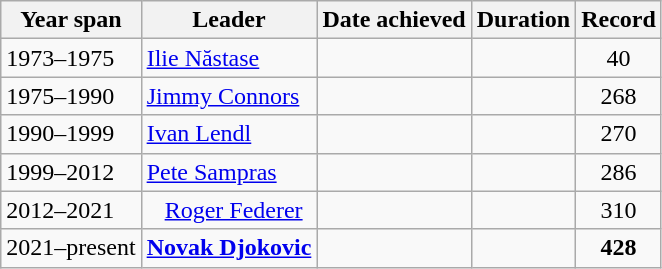<table class="wikitable">
<tr>
<th scope="col">Year span</th>
<th scope="col">Leader</th>
<th scope="col">Date achieved</th>
<th scope="col">Duration</th>
<th scope="col">Record</th>
</tr>
<tr>
<td>1973–1975</td>
<td> <a href='#'>Ilie Năstase</a></td>
<td></td>
<td></td>
<td style="text-align:center">40</td>
</tr>
<tr>
<td>1975–1990</td>
<td> <a href='#'>Jimmy Connors</a></td>
<td></td>
<td></td>
<td style="text-align:center">268</td>
</tr>
<tr>
<td>1990–1999</td>
<td> <a href='#'>Ivan Lendl</a></td>
<td></td>
<td></td>
<td style="text-align:center">270</td>
</tr>
<tr>
<td>1999–2012</td>
<td> <a href='#'>Pete Sampras</a></td>
<td></td>
<td></td>
<td style="text-align:center">286</td>
</tr>
<tr>
<td>2012–2021</td>
<td>   <a href='#'>Roger Federer</a></td>
<td></td>
<td></td>
<td style="text-align:center">310</td>
</tr>
<tr>
<td>2021–present</td>
<td> <strong><a href='#'>Novak Djokovic</a></strong></td>
<td></td>
<td></td>
<td style="text-align:center"><strong>428</strong></td>
</tr>
</table>
